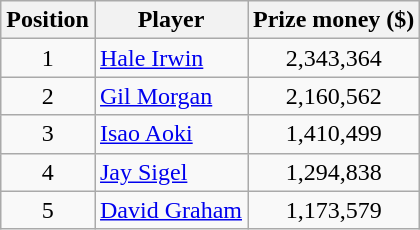<table class="wikitable">
<tr>
<th>Position</th>
<th>Player</th>
<th>Prize money ($)</th>
</tr>
<tr>
<td align=center>1</td>
<td> <a href='#'>Hale Irwin</a></td>
<td align=center>2,343,364</td>
</tr>
<tr>
<td align=center>2</td>
<td> <a href='#'>Gil Morgan</a></td>
<td align=center>2,160,562</td>
</tr>
<tr>
<td align=center>3</td>
<td> <a href='#'>Isao Aoki</a></td>
<td align=center>1,410,499</td>
</tr>
<tr>
<td align=center>4</td>
<td> <a href='#'>Jay Sigel</a></td>
<td align=center>1,294,838</td>
</tr>
<tr>
<td align=center>5</td>
<td> <a href='#'>David Graham</a></td>
<td align=center>1,173,579</td>
</tr>
</table>
